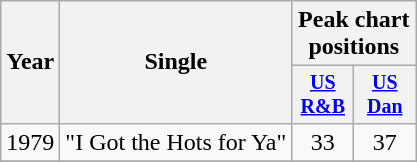<table class="wikitable" style="text-align:center;">
<tr>
<th rowspan="2">Year</th>
<th rowspan="2">Single</th>
<th colspan="2">Peak chart positions</th>
</tr>
<tr style="font-size:smaller;">
<th width="35"><a href='#'>US<br>R&B</a><br></th>
<th width="35"><a href='#'>US<br>Dan</a><br></th>
</tr>
<tr>
<td rowspan="1">1979</td>
<td align="left">"I Got the Hots for Ya"</td>
<td>33</td>
<td>37</td>
</tr>
<tr>
</tr>
</table>
